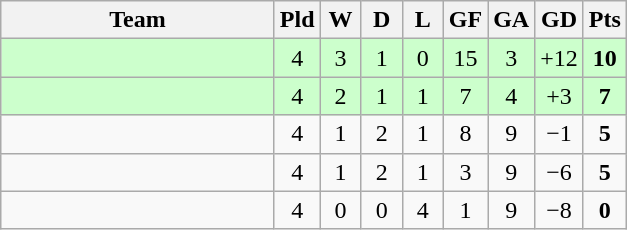<table class="wikitable" style="text-align: center;">
<tr>
<th width=175>Team</th>
<th width=20>Pld</th>
<th width=20>W</th>
<th width=20>D</th>
<th width=20>L</th>
<th width=20>GF</th>
<th width=20>GA</th>
<th width=20>GD</th>
<th width=20>Pts</th>
</tr>
<tr bgcolor=ccffcc>
<td style="text-align:left;"></td>
<td>4</td>
<td>3</td>
<td>1</td>
<td>0</td>
<td>15</td>
<td>3</td>
<td>+12</td>
<td><strong>10</strong></td>
</tr>
<tr bgcolor=ccffcc>
<td style="text-align:left;"></td>
<td>4</td>
<td>2</td>
<td>1</td>
<td>1</td>
<td>7</td>
<td>4</td>
<td>+3</td>
<td><strong>7</strong></td>
</tr>
<tr>
<td style="text-align:left;"></td>
<td>4</td>
<td>1</td>
<td>2</td>
<td>1</td>
<td>8</td>
<td>9</td>
<td>−1</td>
<td><strong>5</strong></td>
</tr>
<tr>
<td style="text-align:left;"></td>
<td>4</td>
<td>1</td>
<td>2</td>
<td>1</td>
<td>3</td>
<td>9</td>
<td>−6</td>
<td><strong>5</strong></td>
</tr>
<tr>
<td style="text-align:left;"></td>
<td>4</td>
<td>0</td>
<td>0</td>
<td>4</td>
<td>1</td>
<td>9</td>
<td>−8</td>
<td><strong>0</strong></td>
</tr>
</table>
